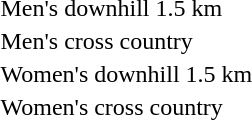<table>
<tr>
<td>Men's downhill 1.5 km</td>
<td></td>
<td></td>
<td></td>
</tr>
<tr>
<td>Men's cross country</td>
<td></td>
<td></td>
<td></td>
</tr>
<tr>
<td>Women's downhill 1.5 km</td>
<td></td>
<td></td>
<td></td>
</tr>
<tr>
<td>Women's cross country</td>
<td></td>
<td></td>
<td></td>
</tr>
</table>
